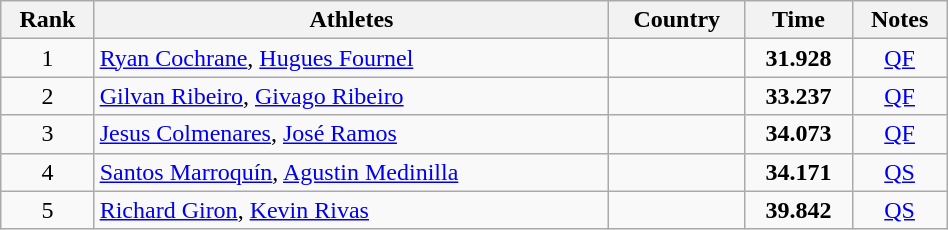<table class="wikitable" width=50% style="text-align:center">
<tr>
<th>Rank</th>
<th>Athletes</th>
<th>Country</th>
<th>Time</th>
<th>Notes</th>
</tr>
<tr>
<td>1</td>
<td align=left><a href='#'>Ryan Cochrane</a>, <a href='#'>Hugues Fournel</a></td>
<td align=left></td>
<td><strong>31.928</strong></td>
<td><a href='#'>QF</a></td>
</tr>
<tr>
<td>2</td>
<td align=left><a href='#'>Gilvan Ribeiro</a>, <a href='#'>Givago Ribeiro</a></td>
<td align=left></td>
<td><strong>33.237</strong></td>
<td><a href='#'>QF</a></td>
</tr>
<tr>
<td>3</td>
<td align=left><a href='#'>Jesus Colmenares</a>, <a href='#'>José Ramos</a></td>
<td align=left></td>
<td><strong>34.073</strong></td>
<td><a href='#'>QF</a></td>
</tr>
<tr>
<td>4</td>
<td align=left><a href='#'>Santos Marroquín</a>, <a href='#'>Agustin Medinilla</a></td>
<td align=left></td>
<td><strong>34.171</strong></td>
<td><a href='#'>QS</a></td>
</tr>
<tr>
<td>5</td>
<td align=left><a href='#'>Richard Giron</a>, <a href='#'>Kevin Rivas</a></td>
<td align=left></td>
<td><strong>39.842</strong></td>
<td><a href='#'>QS</a></td>
</tr>
</table>
